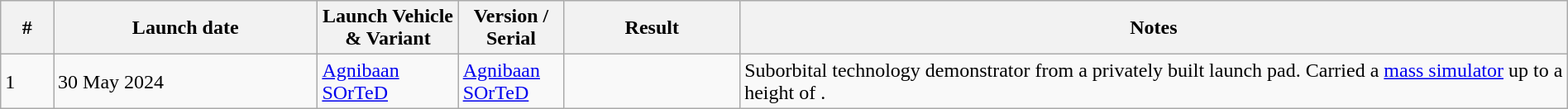<table class="wikitable plainrowheaders" style="width: 100%;">
<tr>
<th style="width:3%;">#</th>
<th style="width:15%;">Launch date</th>
<th style="width:8%;">Launch Vehicle & Variant</th>
<th style="width:6%;">Version / <br>Serial <br></th>
<th style="width:10%;">Result</th>
<th style="width:47%;">Notes</th>
</tr>
<tr>
<td>1</td>
<td>30 May 2024</td>
<td><a href='#'>Agnibaan SOrTeD</a></td>
<td><a href='#'>Agnibaan SOrTeD</a></td>
<td></td>
<td>Suborbital technology demonstrator from a privately built launch pad. Carried a <a href='#'>mass simulator</a> up to a height of .</td>
</tr>
</table>
